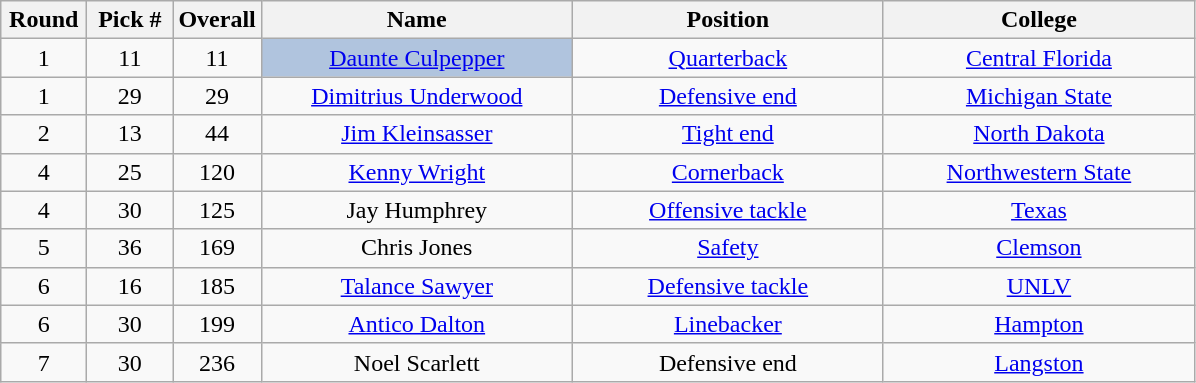<table class="wikitable sortable" style="text-align:center">
<tr>
<th width=50px>Round</th>
<th width=50px>Pick #</th>
<th width=50px>Overall</th>
<th width=200px>Name</th>
<th width=200px>Position</th>
<th width=200px>College</th>
</tr>
<tr>
<td>1</td>
<td>11</td>
<td>11</td>
<td bgcolor=lightsteelblue><a href='#'>Daunte Culpepper</a></td>
<td><a href='#'>Quarterback</a></td>
<td><a href='#'>Central Florida</a></td>
</tr>
<tr>
<td>1</td>
<td>29</td>
<td>29</td>
<td><a href='#'>Dimitrius Underwood</a></td>
<td><a href='#'>Defensive end</a></td>
<td><a href='#'>Michigan State</a></td>
</tr>
<tr>
<td>2</td>
<td>13</td>
<td>44</td>
<td><a href='#'>Jim Kleinsasser</a></td>
<td><a href='#'>Tight end</a></td>
<td><a href='#'>North Dakota</a></td>
</tr>
<tr>
<td>4</td>
<td>25</td>
<td>120</td>
<td><a href='#'>Kenny Wright</a></td>
<td><a href='#'>Cornerback</a></td>
<td><a href='#'>Northwestern State</a></td>
</tr>
<tr>
<td>4</td>
<td>30</td>
<td>125</td>
<td>Jay Humphrey</td>
<td><a href='#'>Offensive tackle</a></td>
<td><a href='#'>Texas</a></td>
</tr>
<tr>
<td>5</td>
<td>36</td>
<td>169</td>
<td>Chris Jones</td>
<td><a href='#'>Safety</a></td>
<td><a href='#'>Clemson</a></td>
</tr>
<tr>
<td>6</td>
<td>16</td>
<td>185</td>
<td><a href='#'>Talance Sawyer</a></td>
<td><a href='#'>Defensive tackle</a></td>
<td><a href='#'>UNLV</a></td>
</tr>
<tr>
<td>6</td>
<td>30</td>
<td>199</td>
<td><a href='#'>Antico Dalton</a></td>
<td><a href='#'>Linebacker</a></td>
<td><a href='#'>Hampton</a></td>
</tr>
<tr>
<td>7</td>
<td>30</td>
<td>236</td>
<td>Noel Scarlett</td>
<td>Defensive end</td>
<td><a href='#'>Langston</a></td>
</tr>
</table>
